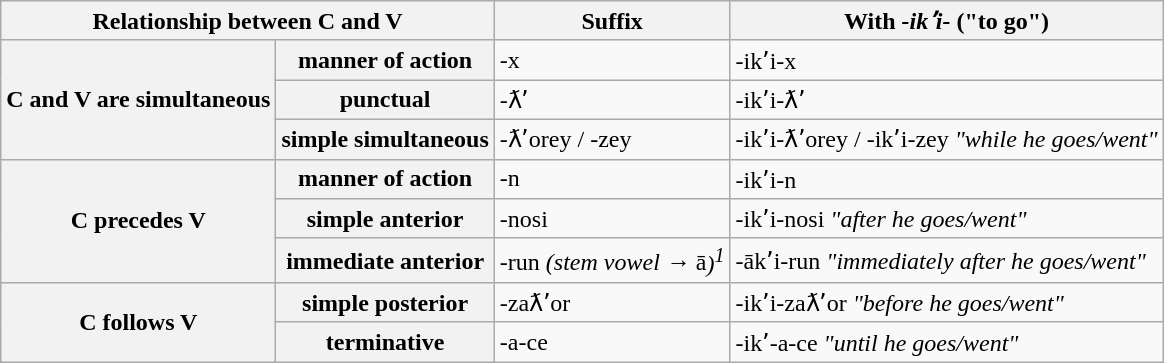<table class="wikitable">
<tr>
<th colspan=2>Relationship between C and V</th>
<th>Suffix</th>
<th>With <em>-ikʼi-</em> ("to go")</th>
</tr>
<tr>
<th rowspan=3>C and V are simultaneous</th>
<th>manner of action</th>
<td>-x</td>
<td>-ikʼi-x</td>
</tr>
<tr>
<th>punctual</th>
<td>-ƛʼ</td>
<td>-ikʼi-ƛʼ</td>
</tr>
<tr>
<th>simple simultaneous</th>
<td>-ƛʼorey / -zey</td>
<td>-ikʼi-ƛʼorey / -ikʼi-zey <em>"while he goes/went"</em></td>
</tr>
<tr>
<th rowspan=3>C precedes V</th>
<th>manner of action</th>
<td>-n</td>
<td>-ikʼi-n</td>
</tr>
<tr>
<th>simple anterior</th>
<td>-nosi</td>
<td>-ikʼi-nosi <em>"after he goes/went"</em></td>
</tr>
<tr>
<th>immediate anterior</th>
<td>-run <em>(stem vowel → </em>ā<em>)<sup>1</sup></em></td>
<td>-ākʼi-run <em>"immediately after he goes/went"</em></td>
</tr>
<tr>
<th rowspan=2>C follows V</th>
<th>simple posterior</th>
<td>-zaƛʼor</td>
<td>-ikʼi-zaƛʼor <em>"before he goes/went"</em></td>
</tr>
<tr>
<th>terminative</th>
<td>-a-ce</td>
<td>-ikʼ-a-ce <em>"until he goes/went"</em></td>
</tr>
</table>
